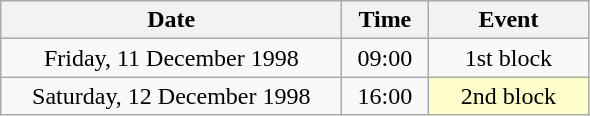<table class = "wikitable" style="text-align:center;">
<tr>
<th width=220>Date</th>
<th width=50>Time</th>
<th width=100>Event</th>
</tr>
<tr>
<td>Friday, 11 December 1998</td>
<td>09:00</td>
<td>1st block</td>
</tr>
<tr>
<td>Saturday, 12 December 1998</td>
<td>16:00</td>
<td bgcolor=ffffcc>2nd block</td>
</tr>
</table>
